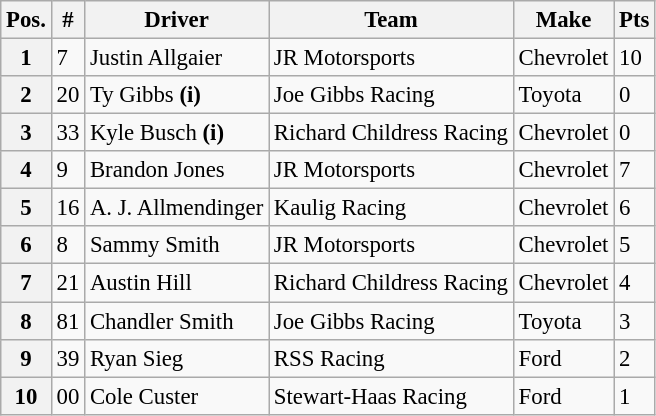<table class="wikitable" style="font-size:95%">
<tr>
<th>Pos.</th>
<th>#</th>
<th>Driver</th>
<th>Team</th>
<th>Make</th>
<th>Pts</th>
</tr>
<tr>
<th>1</th>
<td>7</td>
<td>Justin Allgaier</td>
<td>JR Motorsports</td>
<td>Chevrolet</td>
<td>10</td>
</tr>
<tr>
<th>2</th>
<td>20</td>
<td>Ty Gibbs <strong>(i)</strong></td>
<td>Joe Gibbs Racing</td>
<td>Toyota</td>
<td>0</td>
</tr>
<tr>
<th>3</th>
<td>33</td>
<td>Kyle Busch <strong>(i)</strong></td>
<td>Richard Childress Racing</td>
<td>Chevrolet</td>
<td>0</td>
</tr>
<tr>
<th>4</th>
<td>9</td>
<td>Brandon Jones</td>
<td>JR Motorsports</td>
<td>Chevrolet</td>
<td>7</td>
</tr>
<tr>
<th>5</th>
<td>16</td>
<td>A. J. Allmendinger</td>
<td>Kaulig Racing</td>
<td>Chevrolet</td>
<td>6</td>
</tr>
<tr>
<th>6</th>
<td>8</td>
<td>Sammy Smith</td>
<td>JR Motorsports</td>
<td>Chevrolet</td>
<td>5</td>
</tr>
<tr>
<th>7</th>
<td>21</td>
<td>Austin Hill</td>
<td>Richard Childress Racing</td>
<td>Chevrolet</td>
<td>4</td>
</tr>
<tr>
<th>8</th>
<td>81</td>
<td>Chandler Smith</td>
<td>Joe Gibbs Racing</td>
<td>Toyota</td>
<td>3</td>
</tr>
<tr>
<th>9</th>
<td>39</td>
<td>Ryan Sieg</td>
<td>RSS Racing</td>
<td>Ford</td>
<td>2</td>
</tr>
<tr>
<th>10</th>
<td>00</td>
<td>Cole Custer</td>
<td>Stewart-Haas Racing</td>
<td>Ford</td>
<td>1</td>
</tr>
</table>
